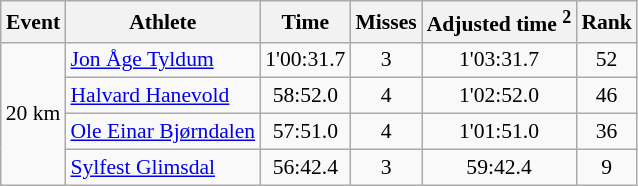<table class="wikitable" style="font-size:90%">
<tr>
<th>Event</th>
<th>Athlete</th>
<th>Time</th>
<th>Misses</th>
<th>Adjusted time <sup>2</sup></th>
<th>Rank</th>
</tr>
<tr>
<td rowspan="4">20 km</td>
<td><a href='#'>Jon Åge Tyldum</a></td>
<td align="center">1'00:31.7</td>
<td align="center">3</td>
<td align="center">1'03:31.7</td>
<td align="center">52</td>
</tr>
<tr>
<td><a href='#'>Halvard Hanevold</a></td>
<td align="center">58:52.0</td>
<td align="center">4</td>
<td align="center">1'02:52.0</td>
<td align="center">46</td>
</tr>
<tr>
<td><a href='#'>Ole Einar Bjørndalen</a></td>
<td align="center">57:51.0</td>
<td align="center">4</td>
<td align="center">1'01:51.0</td>
<td align="center">36</td>
</tr>
<tr>
<td><a href='#'>Sylfest Glimsdal</a></td>
<td align="center">56:42.4</td>
<td align="center">3</td>
<td align="center">59:42.4</td>
<td align="center">9</td>
</tr>
</table>
